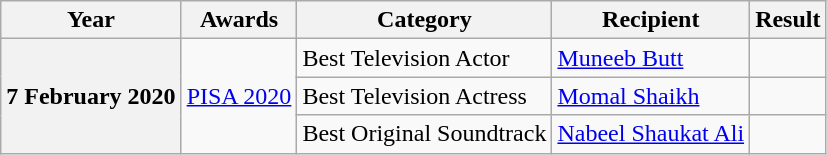<table class="sortable wikitable">
<tr>
<th>Year</th>
<th>Awards</th>
<th>Category</th>
<th>Recipient</th>
<th>Result</th>
</tr>
<tr>
<th rowspan="3">7 February 2020</th>
<td rowspan="3"><a href='#'>PISA 2020</a></td>
<td>Best Television Actor</td>
<td><a href='#'>Muneeb Butt</a></td>
<td></td>
</tr>
<tr>
<td>Best Television Actress</td>
<td><a href='#'>Momal Shaikh</a></td>
<td></td>
</tr>
<tr>
<td>Best Original Soundtrack</td>
<td><a href='#'>Nabeel Shaukat Ali</a></td>
<td></td>
</tr>
</table>
